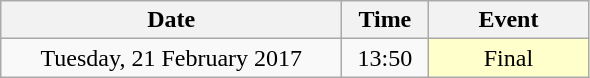<table class = "wikitable" style="text-align:center;">
<tr>
<th width=220>Date</th>
<th width=50>Time</th>
<th width=100>Event</th>
</tr>
<tr>
<td>Tuesday, 21 February 2017</td>
<td>13:50</td>
<td bgcolor=ffffcc>Final</td>
</tr>
</table>
